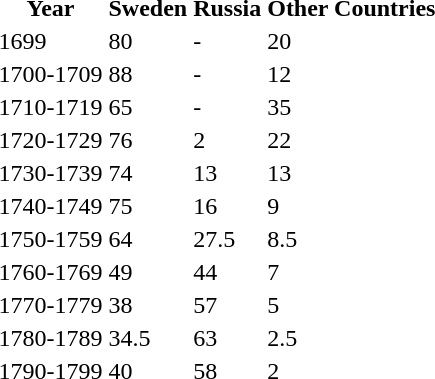<table>
<tr>
<th>Year</th>
<th>Sweden</th>
<th>Russia</th>
<th>Other Countries</th>
</tr>
<tr>
<td>1699</td>
<td>80</td>
<td>-</td>
<td>20</td>
</tr>
<tr>
<td>1700-1709</td>
<td>88</td>
<td>-</td>
<td>12</td>
</tr>
<tr>
<td>1710-1719</td>
<td>65</td>
<td>-</td>
<td>35</td>
</tr>
<tr>
<td>1720-1729</td>
<td>76</td>
<td>2</td>
<td>22</td>
</tr>
<tr>
<td>1730-1739</td>
<td>74</td>
<td>13</td>
<td>13</td>
</tr>
<tr>
<td>1740-1749</td>
<td>75</td>
<td>16</td>
<td>9</td>
</tr>
<tr>
<td>1750-1759</td>
<td>64</td>
<td>27.5</td>
<td>8.5</td>
</tr>
<tr>
<td>1760-1769</td>
<td>49</td>
<td>44</td>
<td>7</td>
</tr>
<tr>
<td>1770-1779</td>
<td>38</td>
<td>57</td>
<td>5</td>
</tr>
<tr>
<td>1780-1789</td>
<td>34.5</td>
<td>63</td>
<td>2.5</td>
</tr>
<tr>
<td>1790-1799</td>
<td>40</td>
<td>58</td>
<td>2</td>
</tr>
</table>
